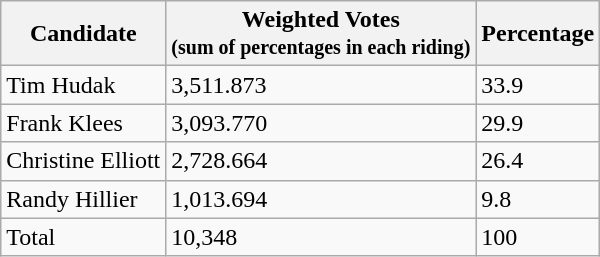<table class="wikitable">
<tr>
<th>Candidate</th>
<th>Weighted Votes<br><small>(sum of percentages in each riding)</small></th>
<th>Percentage</th>
</tr>
<tr>
<td>Tim Hudak</td>
<td>3,511.873</td>
<td>33.9</td>
</tr>
<tr>
<td>Frank Klees</td>
<td>3,093.770</td>
<td>29.9</td>
</tr>
<tr>
<td>Christine Elliott</td>
<td>2,728.664</td>
<td>26.4</td>
</tr>
<tr>
<td>Randy Hillier</td>
<td>1,013.694</td>
<td>9.8</td>
</tr>
<tr>
<td>Total</td>
<td>10,348</td>
<td>100</td>
</tr>
</table>
